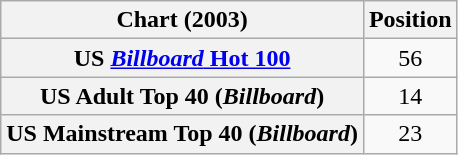<table class="wikitable sortable plainrowheaders" style="text-align:center">
<tr>
<th>Chart (2003)</th>
<th>Position</th>
</tr>
<tr>
<th scope="row">US <a href='#'><em>Billboard</em> Hot 100</a></th>
<td>56</td>
</tr>
<tr>
<th scope="row">US Adult Top 40 (<em>Billboard</em>)</th>
<td>14</td>
</tr>
<tr>
<th scope="row">US Mainstream Top 40 (<em>Billboard</em>)</th>
<td>23</td>
</tr>
</table>
